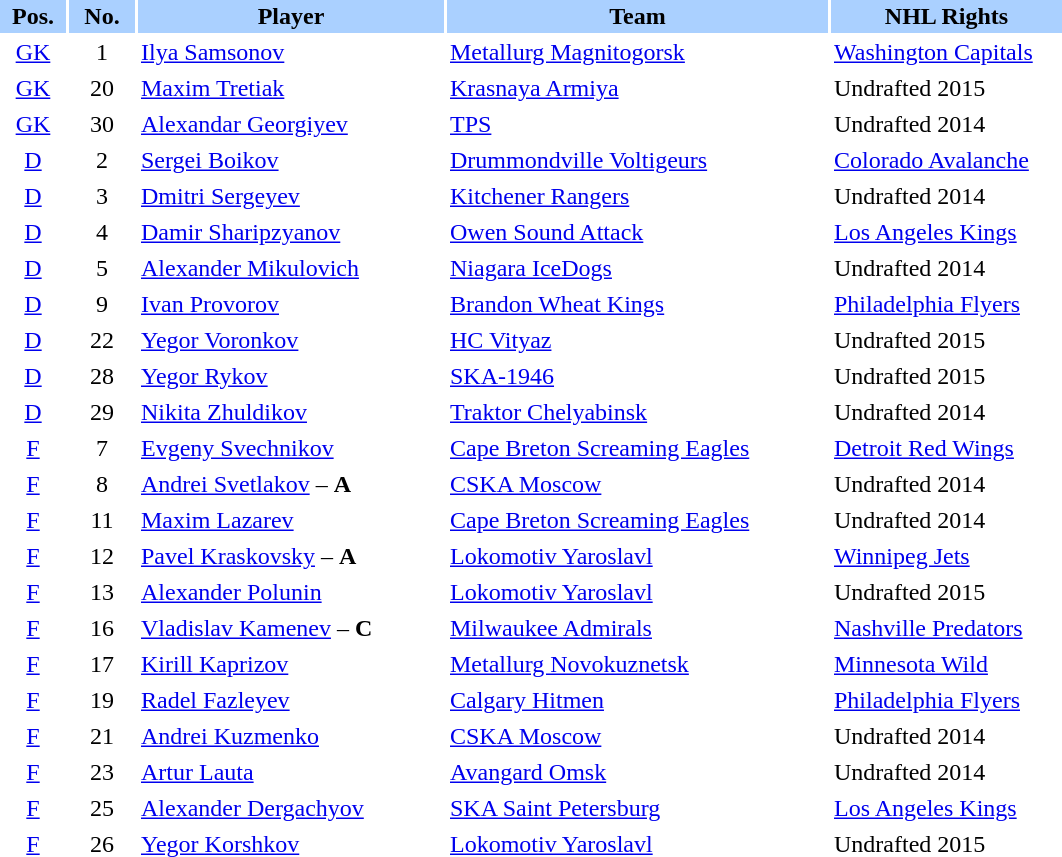<table border="0" cellspacing="2" cellpadding="2">
<tr bgcolor=AAD0FF>
<th width=40>Pos.</th>
<th width=40>No.</th>
<th width=200>Player</th>
<th width=250>Team</th>
<th width=150>NHL Rights</th>
</tr>
<tr>
<td style="text-align:center;"><a href='#'>GK</a></td>
<td style="text-align:center;">1</td>
<td><a href='#'>Ilya Samsonov</a></td>
<td> <a href='#'>Metallurg Magnitogorsk</a></td>
<td><a href='#'>Washington Capitals</a></td>
</tr>
<tr>
<td style="text-align:center;"><a href='#'>GK</a></td>
<td style="text-align:center;">20</td>
<td><a href='#'>Maxim Tretiak</a></td>
<td> <a href='#'>Krasnaya Armiya</a></td>
<td>Undrafted 2015</td>
</tr>
<tr>
<td style="text-align:center;"><a href='#'>GK</a></td>
<td style="text-align:center;">30</td>
<td><a href='#'>Alexandar Georgiyev</a></td>
<td> <a href='#'>TPS</a></td>
<td>Undrafted 2014</td>
</tr>
<tr>
<td style="text-align:center;"><a href='#'>D</a></td>
<td style="text-align:center;">2</td>
<td><a href='#'>Sergei Boikov</a></td>
<td> <a href='#'>Drummondville Voltigeurs</a></td>
<td><a href='#'>Colorado Avalanche</a></td>
</tr>
<tr>
<td style="text-align:center;"><a href='#'>D</a></td>
<td style="text-align:center;">3</td>
<td><a href='#'>Dmitri Sergeyev</a></td>
<td> <a href='#'>Kitchener Rangers</a></td>
<td>Undrafted 2014</td>
</tr>
<tr>
<td style="text-align:center;"><a href='#'>D</a></td>
<td style="text-align:center;">4</td>
<td><a href='#'>Damir Sharipzyanov</a></td>
<td> <a href='#'>Owen Sound Attack</a></td>
<td><a href='#'>Los Angeles Kings</a></td>
</tr>
<tr>
<td style="text-align:center;"><a href='#'>D</a></td>
<td style="text-align:center;">5</td>
<td><a href='#'>Alexander Mikulovich</a></td>
<td> <a href='#'>Niagara IceDogs</a></td>
<td>Undrafted 2014</td>
</tr>
<tr>
<td style="text-align:center;"><a href='#'>D</a></td>
<td style="text-align:center;">9</td>
<td><a href='#'>Ivan Provorov</a></td>
<td> <a href='#'>Brandon Wheat Kings</a></td>
<td><a href='#'>Philadelphia Flyers</a></td>
</tr>
<tr>
<td style="text-align:center;"><a href='#'>D</a></td>
<td style="text-align:center;">22</td>
<td><a href='#'>Yegor Voronkov</a></td>
<td> <a href='#'>HC Vityaz</a></td>
<td>Undrafted 2015</td>
</tr>
<tr>
<td style="text-align:center;"><a href='#'>D</a></td>
<td style="text-align:center;">28</td>
<td><a href='#'>Yegor Rykov</a></td>
<td> <a href='#'>SKA-1946</a></td>
<td>Undrafted 2015</td>
</tr>
<tr>
<td style="text-align:center;"><a href='#'>D</a></td>
<td style="text-align:center;">29</td>
<td><a href='#'>Nikita Zhuldikov</a></td>
<td> <a href='#'>Traktor Chelyabinsk</a></td>
<td>Undrafted 2014</td>
</tr>
<tr>
<td style="text-align:center;"><a href='#'>F</a></td>
<td style="text-align:center;">7</td>
<td><a href='#'>Evgeny Svechnikov</a></td>
<td> <a href='#'>Cape Breton Screaming Eagles</a></td>
<td><a href='#'>Detroit Red Wings</a></td>
</tr>
<tr>
<td style="text-align:center;"><a href='#'>F</a></td>
<td style="text-align:center;">8</td>
<td><a href='#'>Andrei Svetlakov</a> – <strong>A</strong></td>
<td> <a href='#'>CSKA Moscow</a></td>
<td>Undrafted 2014</td>
</tr>
<tr>
<td style="text-align:center;"><a href='#'>F</a></td>
<td style="text-align:center;">11</td>
<td><a href='#'>Maxim Lazarev</a></td>
<td> <a href='#'>Cape Breton Screaming Eagles</a></td>
<td>Undrafted 2014</td>
</tr>
<tr>
<td style="text-align:center;"><a href='#'>F</a></td>
<td style="text-align:center;">12</td>
<td><a href='#'>Pavel Kraskovsky</a> – <strong>A</strong></td>
<td> <a href='#'>Lokomotiv Yaroslavl</a></td>
<td><a href='#'>Winnipeg Jets</a></td>
</tr>
<tr>
<td style="text-align:center;"><a href='#'>F</a></td>
<td style="text-align:center;">13</td>
<td><a href='#'>Alexander Polunin</a></td>
<td> <a href='#'>Lokomotiv Yaroslavl</a></td>
<td>Undrafted 2015</td>
</tr>
<tr>
<td style="text-align:center;"><a href='#'>F</a></td>
<td style="text-align:center;">16</td>
<td><a href='#'>Vladislav Kamenev</a> – <strong>C</strong></td>
<td> <a href='#'>Milwaukee Admirals</a></td>
<td><a href='#'>Nashville Predators</a></td>
</tr>
<tr>
<td style="text-align:center;"><a href='#'>F</a></td>
<td style="text-align:center;">17</td>
<td><a href='#'>Kirill Kaprizov</a></td>
<td> <a href='#'>Metallurg Novokuznetsk</a></td>
<td><a href='#'>Minnesota Wild</a></td>
</tr>
<tr>
<td style="text-align:center;"><a href='#'>F</a></td>
<td style="text-align:center;">19</td>
<td><a href='#'>Radel Fazleyev</a></td>
<td> <a href='#'>Calgary Hitmen</a></td>
<td><a href='#'>Philadelphia Flyers</a></td>
</tr>
<tr>
<td style="text-align:center;"><a href='#'>F</a></td>
<td style="text-align:center;">21</td>
<td><a href='#'>Andrei Kuzmenko</a></td>
<td> <a href='#'>CSKA Moscow</a></td>
<td>Undrafted 2014</td>
</tr>
<tr>
<td style="text-align:center;"><a href='#'>F</a></td>
<td style="text-align:center;">23</td>
<td><a href='#'>Artur Lauta</a></td>
<td> <a href='#'>Avangard Omsk</a></td>
<td>Undrafted 2014</td>
</tr>
<tr>
<td style="text-align:center;"><a href='#'>F</a></td>
<td style="text-align:center;">25</td>
<td><a href='#'>Alexander Dergachyov</a></td>
<td> <a href='#'>SKA Saint Petersburg</a></td>
<td><a href='#'>Los Angeles Kings</a></td>
</tr>
<tr>
<td style="text-align:center;"><a href='#'>F</a></td>
<td style="text-align:center;">26</td>
<td><a href='#'>Yegor Korshkov</a></td>
<td> <a href='#'>Lokomotiv Yaroslavl</a></td>
<td>Undrafted 2015</td>
</tr>
</table>
